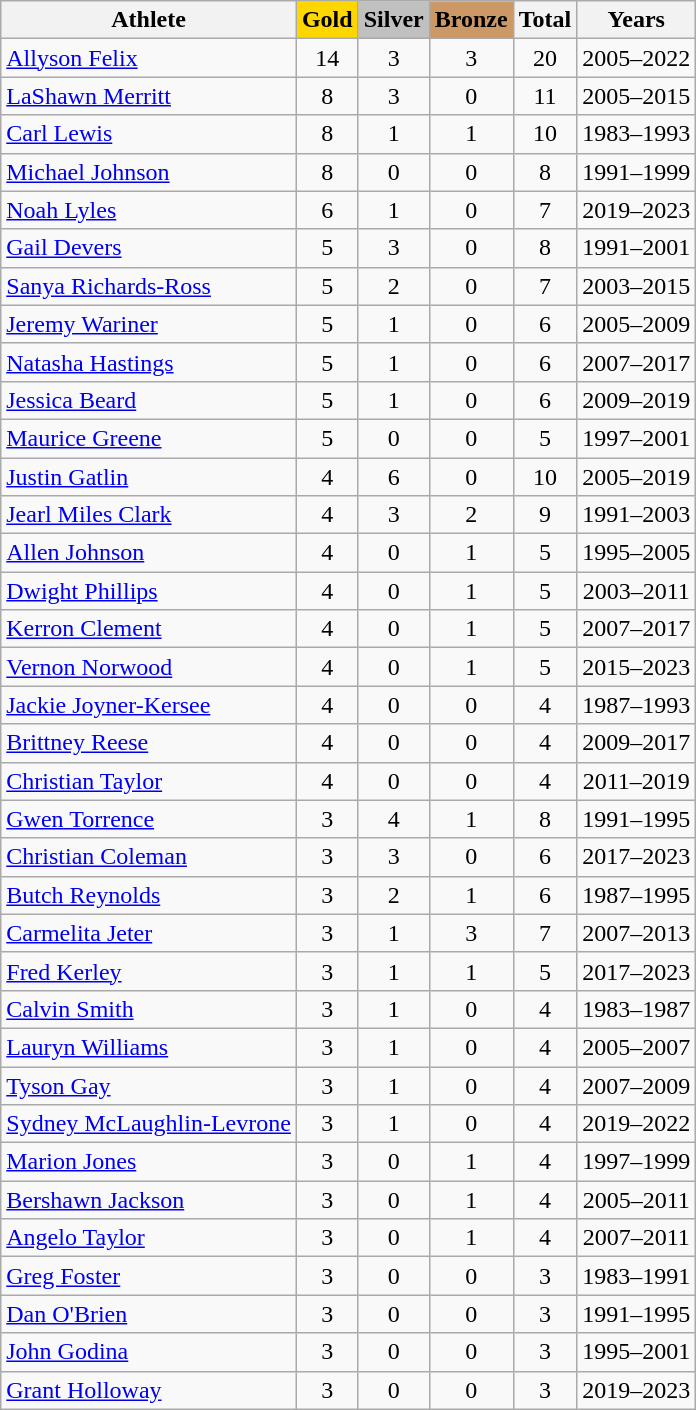<table class="wikitable" style="text-align:center">
<tr>
<th>Athlete</th>
<th style="background-color: gold;">Gold</th>
<th style="background-color: silver;">Silver</th>
<th style="background-color: #cc9966;">Bronze</th>
<th>Total</th>
<th>Years</th>
</tr>
<tr>
<td align="left"><a href='#'>Allyson Felix</a></td>
<td>14</td>
<td>3</td>
<td>3</td>
<td>20</td>
<td>2005–2022</td>
</tr>
<tr>
<td align="left"><a href='#'>LaShawn Merritt</a></td>
<td>8</td>
<td>3</td>
<td>0</td>
<td>11</td>
<td>2005–2015</td>
</tr>
<tr>
<td align="left"><a href='#'>Carl Lewis</a></td>
<td>8</td>
<td>1</td>
<td>1</td>
<td>10</td>
<td>1983–1993</td>
</tr>
<tr>
<td align="left"><a href='#'>Michael Johnson</a></td>
<td>8</td>
<td>0</td>
<td>0</td>
<td>8</td>
<td>1991–1999</td>
</tr>
<tr>
<td align="left"><a href='#'>Noah Lyles</a></td>
<td>6</td>
<td>1</td>
<td>0</td>
<td>7</td>
<td>2019–2023</td>
</tr>
<tr>
<td align="left"><a href='#'>Gail Devers</a></td>
<td>5</td>
<td>3</td>
<td>0</td>
<td>8</td>
<td>1991–2001</td>
</tr>
<tr>
<td align="left"><a href='#'>Sanya Richards-Ross</a></td>
<td>5</td>
<td>2</td>
<td>0</td>
<td>7</td>
<td>2003–2015</td>
</tr>
<tr>
<td align="left"><a href='#'>Jeremy Wariner</a></td>
<td>5</td>
<td>1</td>
<td>0</td>
<td>6</td>
<td>2005–2009</td>
</tr>
<tr>
<td align="left"><a href='#'>Natasha Hastings</a></td>
<td>5</td>
<td>1</td>
<td>0</td>
<td>6</td>
<td>2007–2017</td>
</tr>
<tr>
<td align="left"><a href='#'>Jessica Beard</a></td>
<td>5</td>
<td>1</td>
<td>0</td>
<td>6</td>
<td>2009–2019</td>
</tr>
<tr>
<td align="left"><a href='#'>Maurice Greene</a></td>
<td>5</td>
<td>0</td>
<td>0</td>
<td>5</td>
<td>1997–2001</td>
</tr>
<tr>
<td align="left"><a href='#'>Justin Gatlin</a></td>
<td>4</td>
<td>6</td>
<td>0</td>
<td>10</td>
<td>2005–2019</td>
</tr>
<tr>
<td align="left"><a href='#'>Jearl Miles Clark</a></td>
<td>4</td>
<td>3</td>
<td>2</td>
<td>9</td>
<td>1991–2003</td>
</tr>
<tr>
<td align="left"><a href='#'>Allen Johnson</a></td>
<td>4</td>
<td>0</td>
<td>1</td>
<td>5</td>
<td>1995–2005</td>
</tr>
<tr>
<td align="left"><a href='#'>Dwight Phillips</a></td>
<td>4</td>
<td>0</td>
<td>1</td>
<td>5</td>
<td>2003–2011</td>
</tr>
<tr>
<td align="left"><a href='#'>Kerron Clement</a></td>
<td>4</td>
<td>0</td>
<td>1</td>
<td>5</td>
<td>2007–2017</td>
</tr>
<tr>
<td align="left"><a href='#'>Vernon Norwood</a></td>
<td>4</td>
<td>0</td>
<td>1</td>
<td>5</td>
<td>2015–2023</td>
</tr>
<tr>
<td align="left"><a href='#'>Jackie Joyner-Kersee</a></td>
<td>4</td>
<td>0</td>
<td>0</td>
<td>4</td>
<td>1987–1993</td>
</tr>
<tr>
<td align="left"><a href='#'>Brittney Reese</a></td>
<td>4</td>
<td>0</td>
<td>0</td>
<td>4</td>
<td>2009–2017</td>
</tr>
<tr>
<td align="left"><a href='#'>Christian Taylor</a></td>
<td>4</td>
<td>0</td>
<td>0</td>
<td>4</td>
<td>2011–2019</td>
</tr>
<tr>
<td align="left"><a href='#'>Gwen Torrence</a></td>
<td>3</td>
<td>4</td>
<td>1</td>
<td>8</td>
<td>1991–1995</td>
</tr>
<tr>
<td align="left"><a href='#'>Christian Coleman</a></td>
<td>3</td>
<td>3</td>
<td>0</td>
<td>6</td>
<td>2017–2023</td>
</tr>
<tr>
<td align="left"><a href='#'>Butch Reynolds</a></td>
<td>3</td>
<td>2</td>
<td>1</td>
<td>6</td>
<td>1987–1995</td>
</tr>
<tr>
<td align="left"><a href='#'>Carmelita Jeter</a></td>
<td>3</td>
<td>1</td>
<td>3</td>
<td>7</td>
<td>2007–2013</td>
</tr>
<tr>
<td align="left"><a href='#'>Fred Kerley</a></td>
<td>3</td>
<td>1</td>
<td>1</td>
<td>5</td>
<td>2017–2023</td>
</tr>
<tr>
<td align="left"><a href='#'>Calvin Smith</a></td>
<td>3</td>
<td>1</td>
<td>0</td>
<td>4</td>
<td>1983–1987</td>
</tr>
<tr>
<td align="left"><a href='#'>Lauryn Williams</a></td>
<td>3</td>
<td>1</td>
<td>0</td>
<td>4</td>
<td>2005–2007</td>
</tr>
<tr>
<td align="left"><a href='#'>Tyson Gay</a></td>
<td>3</td>
<td>1</td>
<td>0</td>
<td>4</td>
<td>2007–2009</td>
</tr>
<tr>
<td align="left"><a href='#'>Sydney McLaughlin-Levrone</a></td>
<td>3</td>
<td>1</td>
<td>0</td>
<td>4</td>
<td>2019–2022</td>
</tr>
<tr>
<td align="left"><a href='#'>Marion Jones</a></td>
<td>3</td>
<td>0</td>
<td>1</td>
<td>4</td>
<td>1997–1999</td>
</tr>
<tr>
<td align="left"><a href='#'>Bershawn Jackson</a></td>
<td>3</td>
<td>0</td>
<td>1</td>
<td>4</td>
<td>2005–2011</td>
</tr>
<tr>
<td align="left"><a href='#'>Angelo Taylor</a></td>
<td>3</td>
<td>0</td>
<td>1</td>
<td>4</td>
<td>2007–2011</td>
</tr>
<tr>
<td align="left"><a href='#'>Greg Foster</a></td>
<td>3</td>
<td>0</td>
<td>0</td>
<td>3</td>
<td>1983–1991</td>
</tr>
<tr>
<td align="left"><a href='#'>Dan O'Brien</a></td>
<td>3</td>
<td>0</td>
<td>0</td>
<td>3</td>
<td>1991–1995</td>
</tr>
<tr>
<td align="left"><a href='#'>John Godina</a></td>
<td>3</td>
<td>0</td>
<td>0</td>
<td>3</td>
<td>1995–2001</td>
</tr>
<tr>
<td align="left"><a href='#'>Grant Holloway</a></td>
<td>3</td>
<td>0</td>
<td>0</td>
<td>3</td>
<td>2019–2023</td>
</tr>
</table>
